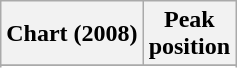<table class="wikitable sortable plainrowheaders">
<tr>
<th scope="col">Chart (2008)</th>
<th scope="col">Peak<br>position</th>
</tr>
<tr>
</tr>
<tr>
</tr>
</table>
